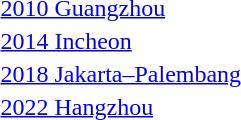<table>
<tr>
<td rowspan=2><a href='#'>2010 Guangzhou</a></td>
<td rowspan=2></td>
<td rowspan=2></td>
<td></td>
</tr>
<tr>
<td></td>
</tr>
<tr>
<td rowspan=2><a href='#'>2014 Incheon</a></td>
<td rowspan=2></td>
<td rowspan=2></td>
<td></td>
</tr>
<tr>
<td></td>
</tr>
<tr>
<td rowspan=2><a href='#'>2018 Jakarta–Palembang</a></td>
<td rowspan=2></td>
<td rowspan=2></td>
<td></td>
</tr>
<tr>
<td></td>
</tr>
<tr>
<td rowspan=2><a href='#'>2022 Hangzhou</a></td>
<td rowspan=2></td>
<td rowspan=2></td>
<td></td>
</tr>
<tr>
<td></td>
</tr>
</table>
